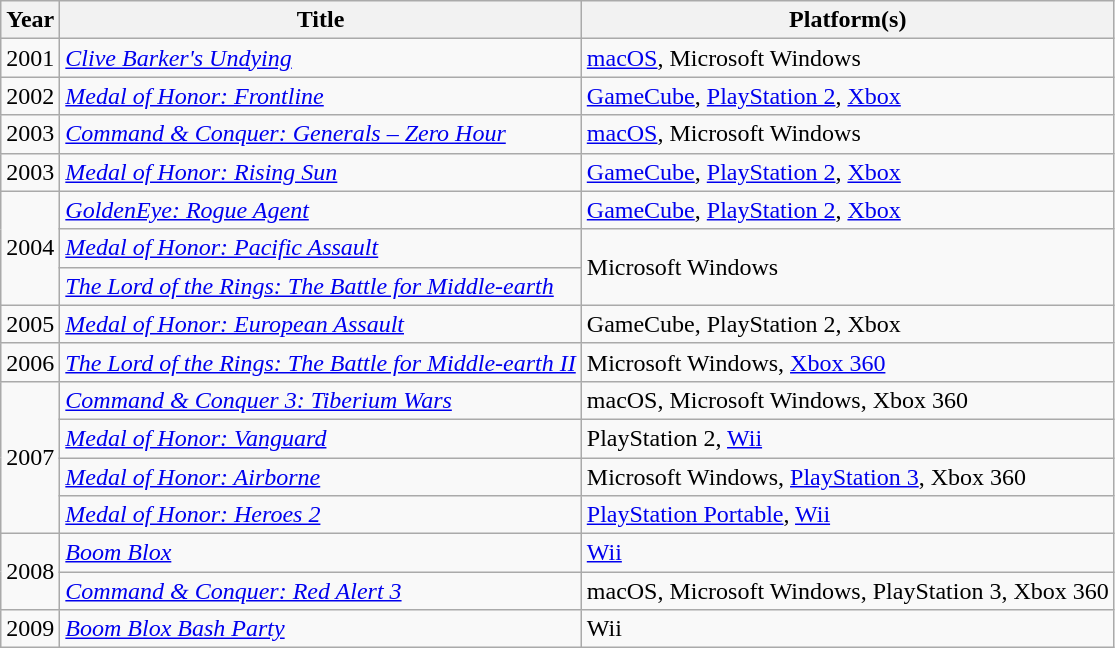<table class="wikitable sortable">
<tr>
<th>Year</th>
<th>Title</th>
<th>Platform(s)</th>
</tr>
<tr>
<td>2001</td>
<td><em><a href='#'>Clive Barker's Undying</a></em></td>
<td><a href='#'>macOS</a>, Microsoft Windows</td>
</tr>
<tr>
<td>2002</td>
<td><em><a href='#'>Medal of Honor: Frontline</a></em></td>
<td><a href='#'>GameCube</a>, <a href='#'>PlayStation 2</a>, <a href='#'>Xbox</a></td>
</tr>
<tr>
<td>2003</td>
<td><em><a href='#'>Command & Conquer: Generals – Zero Hour</a></em></td>
<td><a href='#'>macOS</a>, Microsoft Windows</td>
</tr>
<tr>
<td>2003</td>
<td><em><a href='#'>Medal of Honor: Rising Sun</a></em></td>
<td><a href='#'>GameCube</a>, <a href='#'>PlayStation 2</a>, <a href='#'>Xbox</a></td>
</tr>
<tr>
<td rowspan="3">2004</td>
<td><em><a href='#'>GoldenEye: Rogue Agent</a></em></td>
<td><a href='#'>GameCube</a>, <a href='#'>PlayStation 2</a>, <a href='#'>Xbox</a></td>
</tr>
<tr>
<td><em><a href='#'>Medal of Honor: Pacific Assault</a></em></td>
<td rowspan="2">Microsoft Windows</td>
</tr>
<tr>
<td><em><a href='#'>The Lord of the Rings: The Battle for Middle-earth</a></em></td>
</tr>
<tr>
<td>2005</td>
<td><em><a href='#'>Medal of Honor: European Assault</a></em></td>
<td>GameCube, PlayStation 2, Xbox</td>
</tr>
<tr>
<td>2006</td>
<td><em><a href='#'>The Lord of the Rings: The Battle for Middle-earth II</a></em></td>
<td>Microsoft Windows, <a href='#'>Xbox 360</a></td>
</tr>
<tr>
<td rowspan="4">2007</td>
<td><em><a href='#'>Command & Conquer 3: Tiberium Wars</a></em></td>
<td>macOS, Microsoft Windows, Xbox 360</td>
</tr>
<tr>
<td><em><a href='#'>Medal of Honor: Vanguard</a></em></td>
<td>PlayStation 2, <a href='#'>Wii</a></td>
</tr>
<tr>
<td><em><a href='#'>Medal of Honor: Airborne</a></em></td>
<td>Microsoft Windows, <a href='#'>PlayStation 3</a>, Xbox 360</td>
</tr>
<tr>
<td><em><a href='#'>Medal of Honor: Heroes 2</a></em></td>
<td><a href='#'>PlayStation Portable</a>, <a href='#'>Wii</a></td>
</tr>
<tr>
<td rowspan="2">2008</td>
<td><em><a href='#'>Boom Blox</a></em></td>
<td><a href='#'>Wii</a></td>
</tr>
<tr>
<td><em><a href='#'>Command & Conquer: Red Alert 3</a></em></td>
<td>macOS, Microsoft Windows, PlayStation 3, Xbox 360</td>
</tr>
<tr>
<td>2009</td>
<td><em><a href='#'>Boom Blox Bash Party</a></em></td>
<td>Wii</td>
</tr>
</table>
